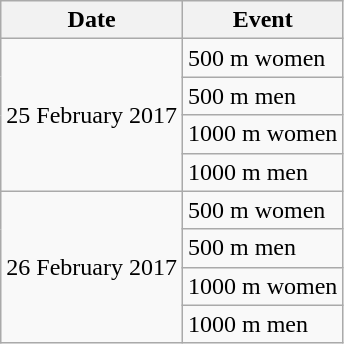<table class="wikitable" border="1">
<tr>
<th>Date</th>
<th>Event</th>
</tr>
<tr>
<td rowspan=4>25 February 2017</td>
<td>500 m women</td>
</tr>
<tr>
<td>500 m men</td>
</tr>
<tr>
<td>1000 m women</td>
</tr>
<tr>
<td>1000 m men</td>
</tr>
<tr>
<td rowspan=4>26 February 2017</td>
<td>500 m women</td>
</tr>
<tr>
<td>500 m men</td>
</tr>
<tr>
<td>1000 m women</td>
</tr>
<tr>
<td>1000 m men</td>
</tr>
</table>
